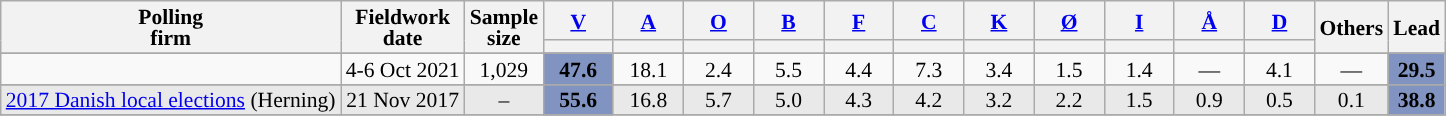<table class="wikitable sortable mw-datatable" style="text-align:center;font-size:90%;line-height:14px;">
<tr>
<th rowspan="2">Polling<br>firm</th>
<th rowspan="2">Fieldwork<br>date</th>
<th rowspan="2">Sample<br>size</th>
<th class="unsortable" style="width:40px;"><a href='#'>V</a></th>
<th class="unsortable" style="width:40px;"><a href='#'>A</a></th>
<th class="unsortable" style="width:40px;"><a href='#'>O</a></th>
<th class="unsortable" style="width:40px;"><a href='#'>B</a></th>
<th class="unsortable" style="width:40px;"><a href='#'>F</a></th>
<th class="unsortable" style="width:40px;"><a href='#'>C</a></th>
<th class="unsortable" style="width:40px;"><a href='#'>K</a></th>
<th class="unsortable" style="width:40px;"><a href='#'>Ø</a></th>
<th class="unsortable" style="width:40px;"><a href='#'>I</a></th>
<th class="unsortable" style="width:40px;"><a href='#'>Å</a></th>
<th class="unsortable" style="width:40px;"><a href='#'>D</a></th>
<th class="unsortable" style="width:40px;" rowspan="2">Others</th>
<th rowspan="2">Lead</th>
</tr>
<tr>
<th data-sort-type="number" style="background:"></th>
<th data-sort-type="number" style="background:"></th>
<th data-sort-type="number" style="background:"></th>
<th data-sort-type="number" style="background:"></th>
<th data-sort-type="number" style="background:"></th>
<th data-sort-type="number" style="background:"></th>
<th data-sort-type="number" style="background:"></th>
<th data-sort-type="number" style="background:"></th>
<th data-sort-type="number" style="background:"></th>
<th data-sort-type="number" style="background:"></th>
<th data-sort-type="number" style="background:"></th>
</tr>
<tr>
</tr>
<tr>
<td></td>
<td>4-6 Oct 2021</td>
<td>1,029</td>
<td style="background:#8093C1;"><strong>47.6</strong></td>
<td>18.1</td>
<td>2.4</td>
<td>5.5</td>
<td>4.4</td>
<td>7.3</td>
<td>3.4</td>
<td>1.5</td>
<td>1.4</td>
<td>—</td>
<td>4.1</td>
<td>—</td>
<td style="background:#8093C1;"><strong>29.5</strong></td>
</tr>
<tr>
</tr>
<tr>
<td style="background:#E9E9E9;"><a href='#'>2017 Danish local elections</a> (Herning)</td>
<td style="background:#E9E9E9;" data-sort-value="2017-11-21">21 Nov 2017</td>
<td style="background:#E9E9E9;">–</td>
<td style="background:#8093C1;"><strong>55.6</strong></td>
<td style="background:#E9E9E9;">16.8</td>
<td style="background:#E9E9E9;">5.7</td>
<td style="background:#E9E9E9;">5.0</td>
<td style="background:#E9E9E9;">4.3</td>
<td style="background:#E9E9E9;">4.2</td>
<td style="background:#E9E9E9;">3.2</td>
<td style="background:#E9E9E9;">2.2</td>
<td style="background:#E9E9E9;">1.5</td>
<td style="background:#E9E9E9;">0.9</td>
<td style="background:#E9E9E9;">0.5</td>
<td style="background:#E9E9E9;">0.1</td>
<td style="background:#8093C1;"><strong>38.8</strong></td>
</tr>
<tr>
</tr>
</table>
